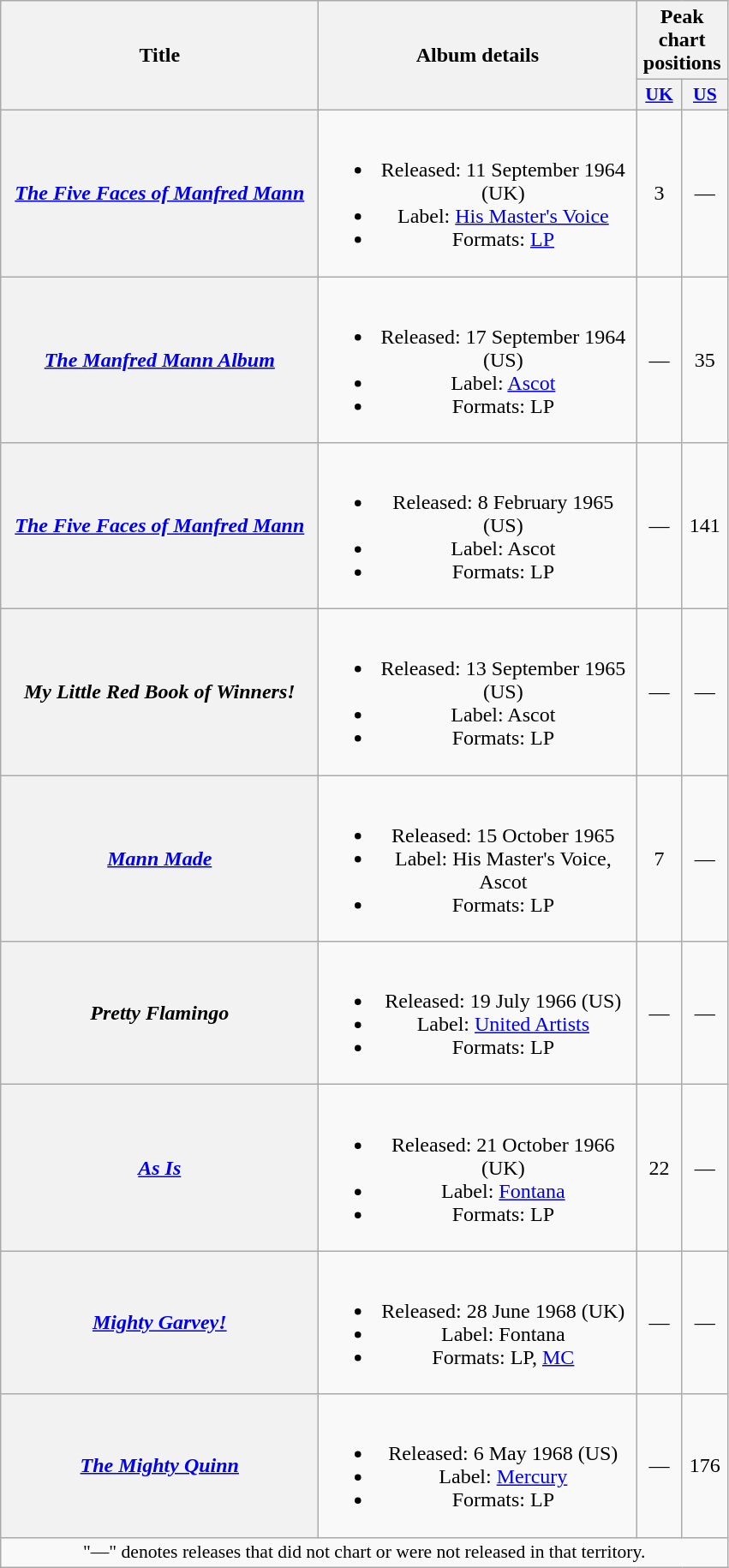<table class="wikitable plainrowheaders" style="text-align:center;">
<tr>
<th rowspan="2" scope="col" style="width:15em;">Title</th>
<th rowspan="2" scope="col" style="width:15em;">Album details</th>
<th colspan="2">Peak chart positions</th>
</tr>
<tr>
<th scope="col" style="width:2em;font-size:90%;"><a href='#'>UK</a><br></th>
<th scope="col" style="width:2em;font-size:90%;"><a href='#'>US</a><br></th>
</tr>
<tr>
<th scope="row"><em><a href='#'>The Five Faces of Manfred Mann</a></em></th>
<td><br><ul><li>Released: 11 September 1964 (UK)</li><li>Label: <a href='#'>His Master's Voice</a></li><li>Formats: <a href='#'>LP</a></li></ul></td>
<td>3</td>
<td>—</td>
</tr>
<tr>
<th scope="row"><em><a href='#'>The Manfred Mann Album</a></em></th>
<td><br><ul><li>Released: 17 September 1964 (US)</li><li>Label: <a href='#'>Ascot</a></li><li>Formats: LP</li></ul></td>
<td>—</td>
<td>35</td>
</tr>
<tr>
<th scope="row"><em><a href='#'>The Five Faces of Manfred Mann</a></em></th>
<td><br><ul><li>Released: 8 February 1965 (US)</li><li>Label: Ascot</li><li>Formats: LP</li></ul></td>
<td>—</td>
<td>141</td>
</tr>
<tr>
<th scope="row"><em>My Little Red Book of Winners!</em></th>
<td><br><ul><li>Released: 13 September 1965 (US)</li><li>Label: Ascot</li><li>Formats: LP</li></ul></td>
<td>—</td>
<td>—</td>
</tr>
<tr>
<th scope="row"><em><a href='#'>Mann Made</a></em></th>
<td><br><ul><li>Released: 15 October 1965</li><li>Label: His Master's Voice, Ascot</li><li>Formats: LP</li></ul></td>
<td>7</td>
<td>—</td>
</tr>
<tr>
<th scope="row"><em>Pretty Flamingo</em></th>
<td><br><ul><li>Released: 19 July 1966 (US)</li><li>Label: <a href='#'>United Artists</a></li><li>Formats: LP</li></ul></td>
<td>—</td>
<td>—</td>
</tr>
<tr>
<th scope="row"><em><a href='#'>As Is</a></em></th>
<td><br><ul><li>Released: 21 October 1966 (UK)</li><li>Label: <a href='#'>Fontana</a></li><li>Formats: LP</li></ul></td>
<td>22</td>
<td>—</td>
</tr>
<tr>
<th scope="row"><em><a href='#'>Mighty Garvey!</a></em></th>
<td><br><ul><li>Released: 28 June 1968 (UK)</li><li>Label: Fontana</li><li>Formats: LP, <a href='#'>MC</a></li></ul></td>
<td>—</td>
<td>—</td>
</tr>
<tr>
<th scope="row"><em><a href='#'>The Mighty Quinn</a></em></th>
<td><br><ul><li>Released: 6 May 1968 (US)</li><li>Label: <a href='#'>Mercury</a></li><li>Formats: LP</li></ul></td>
<td>—</td>
<td>176</td>
</tr>
<tr>
<td colspan="4" style="font-size:90%">"—" denotes releases that did not chart or were not released in that territory.</td>
</tr>
</table>
